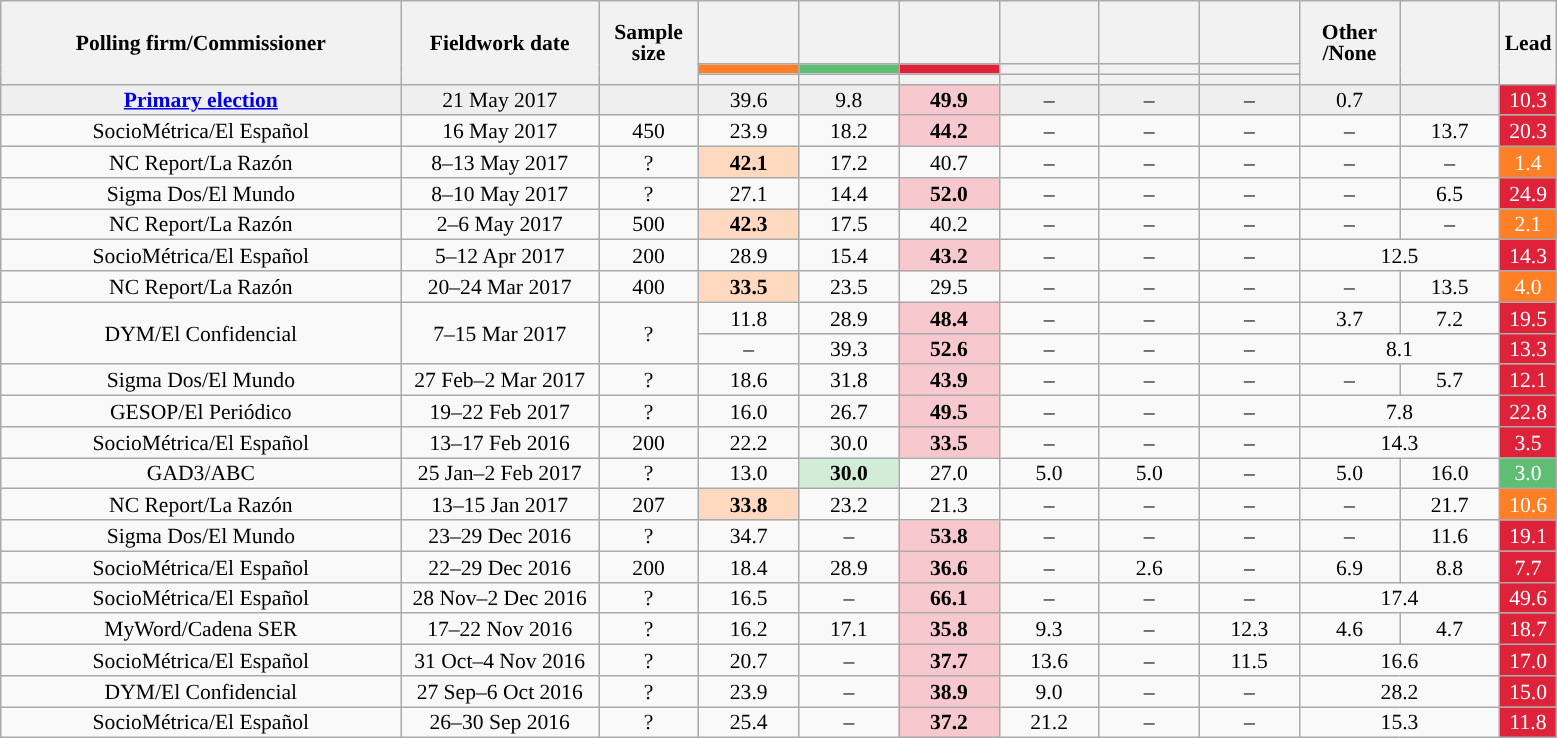<table class="wikitable collapsible collapsed" style="text-align:center; font-size:90%; line-height:14px;">
<tr style="height:42px;">
<th style="width:260px;" rowspan="3">Polling firm/Commissioner</th>
<th style="width:125px;" rowspan="3">Fieldwork date</th>
<th style="width:60px;" rowspan="3">Sample size</th>
<th style="width:60px;"></th>
<th style="width:60px;"></th>
<th style="width:60px;"></th>
<th style="width:60px;"></th>
<th style="width:60px;"></th>
<th style="width:60px;"></th>
<th style="width:60px;" rowspan="3">Other<br>/None</th>
<th style="width:60px;" rowspan="3"></th>
<th style="width:30px;" rowspan="3">Lead</th>
</tr>
<tr>
<th style="color:inherit;background:#FF7F27;"></th>
<th style="color:inherit;background:#5FBE74;"></th>
<th style="color:inherit;background:#DD2239;"></th>
<th style="color:inherit;background:"></th>
<th style="color:inherit;background:"></th>
<th style="color:inherit;background:"></th>
</tr>
<tr>
<th></th>
<th></th>
<th></th>
<th></th>
<th></th>
<th></th>
</tr>
<tr style="color:inherit;background:#EFEFEF;">
<td><strong><a href='#'>Primary election</a></strong></td>
<td>21 May 2017</td>
<td></td>
<td>39.6</td>
<td>9.8</td>
<td style="color:inherit;background:#F7C8CE;"><strong>49.9</strong></td>
<td>–</td>
<td>–</td>
<td>–</td>
<td>0.7</td>
<td></td>
<td style="color:inherit;background:#DD2239; color:white;">10.3</td>
</tr>
<tr>
<td>SocioMétrica/El Español</td>
<td>16 May 2017</td>
<td>450</td>
<td>23.9</td>
<td>18.2</td>
<td style="color:inherit;background:#F7C8CE;"><strong>44.2</strong></td>
<td>–</td>
<td>–</td>
<td>–</td>
<td>–</td>
<td>13.7</td>
<td style="color:inherit;background:#DD2239; color:white;">20.3</td>
</tr>
<tr>
<td>NC Report/La Razón</td>
<td>8–13 May 2017</td>
<td>?</td>
<td style="color:inherit;background:#FFD9BF;"><strong>42.1</strong></td>
<td>17.2</td>
<td>40.7</td>
<td>–</td>
<td>–</td>
<td>–</td>
<td>–</td>
<td>–</td>
<td style="color:inherit;background:#FF7F27; color:white;">1.4</td>
</tr>
<tr>
<td>Sigma Dos/El Mundo</td>
<td>8–10 May 2017</td>
<td>?</td>
<td>27.1</td>
<td>14.4</td>
<td style="color:inherit;background:#F7C8CE;"><strong>52.0</strong></td>
<td>–</td>
<td>–</td>
<td>–</td>
<td>–</td>
<td>6.5</td>
<td style="color:inherit;background:#DD2239; color:white;">24.9</td>
</tr>
<tr>
<td>NC Report/La Razón</td>
<td>2–6 May 2017</td>
<td>500</td>
<td style="color:inherit;background:#FFD9BF;"><strong>42.3</strong></td>
<td>17.5</td>
<td>40.2</td>
<td>–</td>
<td>–</td>
<td>–</td>
<td>–</td>
<td>–</td>
<td style="color:inherit;background:#FF7F27; color:white;">2.1</td>
</tr>
<tr>
<td>SocioMétrica/El Español</td>
<td>5–12 Apr 2017</td>
<td>200</td>
<td>28.9</td>
<td>15.4</td>
<td style="color:inherit;background:#F7C8CE;"><strong>43.2</strong></td>
<td>–</td>
<td>–</td>
<td>–</td>
<td colspan="2">12.5</td>
<td style="color:inherit;background:#DD2239; color:white;">14.3</td>
</tr>
<tr>
<td>NC Report/La Razón</td>
<td>20–24 Mar 2017</td>
<td>400</td>
<td style="color:inherit;background:#FFD9BF;"><strong>33.5</strong></td>
<td>23.5</td>
<td>29.5</td>
<td>–</td>
<td>–</td>
<td>–</td>
<td>–</td>
<td>13.5</td>
<td style="color:inherit;background:#FF7F27; color:white;">4.0</td>
</tr>
<tr>
<td rowspan="2">DYM/El Confidencial</td>
<td rowspan="2">7–15 Mar 2017</td>
<td rowspan="2">?</td>
<td>11.8</td>
<td>28.9</td>
<td style="color:inherit;background:#F7C8CE;"><strong>48.4</strong></td>
<td>–</td>
<td>–</td>
<td>–</td>
<td>3.7</td>
<td>7.2</td>
<td style="color:inherit;background:#DD2239; color:white;">19.5</td>
</tr>
<tr>
<td>–</td>
<td>39.3</td>
<td style="color:inherit;background:#F7C8CE;"><strong>52.6</strong></td>
<td>–</td>
<td>–</td>
<td>–</td>
<td colspan="2">8.1</td>
<td style="color:inherit;background:#DD2239; color:white;">13.3</td>
</tr>
<tr>
<td>Sigma Dos/El Mundo</td>
<td>27 Feb–2 Mar 2017</td>
<td>?</td>
<td>18.6</td>
<td>31.8</td>
<td style="color:inherit;background:#F7C8CE;"><strong>43.9</strong></td>
<td>–</td>
<td>–</td>
<td>–</td>
<td>–</td>
<td>5.7</td>
<td style="color:inherit;background:#DD2239; color:white;">12.1</td>
</tr>
<tr>
<td>GESOP/El Periódico</td>
<td>19–22 Feb 2017</td>
<td>?</td>
<td>16.0</td>
<td>26.7</td>
<td style="color:inherit;background:#F7C8CE;"><strong>49.5</strong></td>
<td>–</td>
<td>–</td>
<td>–</td>
<td colspan="2">7.8</td>
<td style="color:inherit;background:#DD2239; color:white;">22.8</td>
</tr>
<tr>
<td>SocioMétrica/El Español</td>
<td>13–17 Feb 2016</td>
<td>200</td>
<td>22.2</td>
<td>30.0</td>
<td style="color:inherit;background:#F7C8CE;"><strong>33.5</strong></td>
<td>–</td>
<td>–</td>
<td>–</td>
<td colspan="2">14.3</td>
<td style="color:inherit;background:#DD2239; color:white;">3.5</td>
</tr>
<tr>
<td>GAD3/ABC</td>
<td>25 Jan–2 Feb 2017</td>
<td>?</td>
<td>13.0</td>
<td style="color:inherit;background:#D1EDD8;"><strong>30.0</strong></td>
<td>27.0</td>
<td>5.0</td>
<td>5.0</td>
<td>–</td>
<td>5.0</td>
<td>16.0</td>
<td style="color:inherit;background:#5FBE74; color:white;">3.0</td>
</tr>
<tr>
<td>NC Report/La Razón</td>
<td>13–15 Jan 2017</td>
<td>207</td>
<td style="color:inherit;background:#FFD9BF;"><strong>33.8</strong></td>
<td>23.2</td>
<td>21.3</td>
<td>–</td>
<td>–</td>
<td>–</td>
<td>–</td>
<td>21.7</td>
<td style="color:inherit;background:#FF7F27; color:white;">10.6</td>
</tr>
<tr>
<td>Sigma Dos/El Mundo</td>
<td>23–29 Dec 2016</td>
<td>?</td>
<td>34.7</td>
<td>–</td>
<td style="color:inherit;background:#F7C8CE;"><strong>53.8</strong></td>
<td>–</td>
<td>–</td>
<td>–</td>
<td>–</td>
<td>11.6</td>
<td style="color:inherit;background:#DD2239; color:white;">19.1</td>
</tr>
<tr>
<td>SocioMétrica/El Español</td>
<td>22–29 Dec 2016</td>
<td>200</td>
<td>18.4</td>
<td>28.9</td>
<td style="color:inherit;background:#F7C8CE;"><strong>36.6</strong></td>
<td>–</td>
<td>2.6</td>
<td>–</td>
<td>6.9</td>
<td>8.8</td>
<td style="color:inherit;background:#DD2239; color:white;">7.7</td>
</tr>
<tr>
<td>SocioMétrica/El Español</td>
<td>28 Nov–2 Dec 2016</td>
<td>?</td>
<td>16.5</td>
<td>–</td>
<td style="color:inherit;background:#F7C8CE;"><strong>66.1</strong></td>
<td>–</td>
<td>–</td>
<td>–</td>
<td colspan="2">17.4</td>
<td style="color:inherit;background:#DD2239; color:white;">49.6</td>
</tr>
<tr>
<td>MyWord/Cadena SER</td>
<td>17–22 Nov 2016</td>
<td>?</td>
<td>16.2</td>
<td>17.1</td>
<td style="color:inherit;background:#F7C8CE;"><strong>35.8</strong></td>
<td>9.3</td>
<td>–</td>
<td>12.3</td>
<td>4.6</td>
<td>4.7</td>
<td style="color:inherit;background:#DD2239; color:white;">18.7</td>
</tr>
<tr>
<td>SocioMétrica/El Español</td>
<td>31 Oct–4 Nov 2016</td>
<td>?</td>
<td>20.7</td>
<td>–</td>
<td style="color:inherit;background:#F7C8CE;"><strong>37.7</strong></td>
<td>13.6</td>
<td>–</td>
<td>11.5</td>
<td colspan="2">16.6</td>
<td style="color:inherit;background:#DD2239; color:white;">17.0</td>
</tr>
<tr>
<td>DYM/El Confidencial</td>
<td>27 Sep–6 Oct 2016</td>
<td>?</td>
<td>23.9</td>
<td>–</td>
<td style="color:inherit;background:#F7C8CE;"><strong>38.9</strong></td>
<td>9.0</td>
<td>–</td>
<td>–</td>
<td colspan="2">28.2</td>
<td style="color:inherit;background:#DD2239; color:white;">15.0</td>
</tr>
<tr>
<td>SocioMétrica/El Español</td>
<td>26–30 Sep 2016</td>
<td>?</td>
<td>25.4</td>
<td>–</td>
<td style="color:inherit;background:#F7C8CE;"><strong>37.2</strong></td>
<td>21.2</td>
<td>–</td>
<td>–</td>
<td colspan="2">15.3</td>
<td style="color:inherit;background:#DD2239; color:white;">11.8</td>
</tr>
</table>
